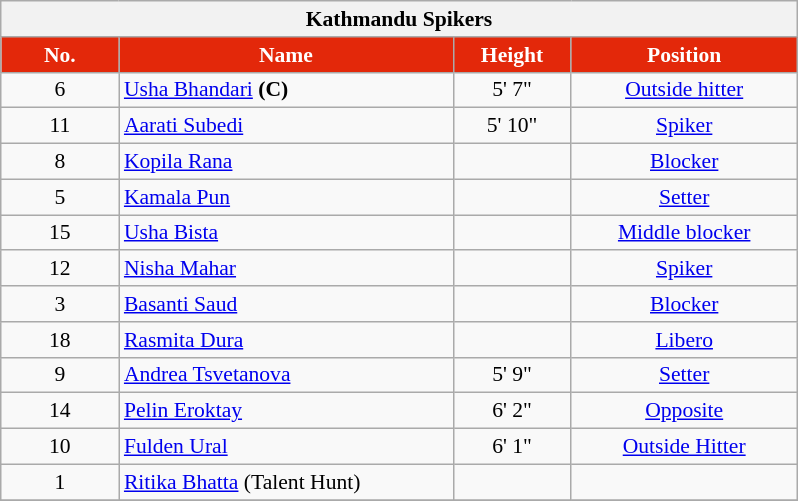<table class="wikitable sortable" style="font-size:90%; text-align:center">
<tr>
<th colspan=5 style="width:30em">Kathmandu Spikers</th>
</tr>
<tr>
<th style="width:5em; color:#FFFFFF; background-color:#E3280A">No.</th>
<th style="width:15em; color:#FFFFFF; background-color:#E3280A">Name</th>
<th style="width:5em; color:#FFFFFF; background-color:#E3280A">Height</th>
<th style="width:10em; color:#FFFFFF; background-color:#E3280A">Position</th>
</tr>
<tr>
<td>6</td>
<td align=left> <a href='#'>Usha Bhandari</a> <strong> (C)</strong></td>
<td>5' 7"</td>
<td><a href='#'>Outside hitter</a></td>
</tr>
<tr>
<td>11</td>
<td align=left> <a href='#'>Aarati Subedi</a></td>
<td>5' 10"</td>
<td><a href='#'>Spiker</a></td>
</tr>
<tr>
<td>8</td>
<td align=left> <a href='#'>Kopila Rana</a></td>
<td></td>
<td><a href='#'>Blocker</a></td>
</tr>
<tr>
<td>5</td>
<td align=left> <a href='#'>Kamala Pun</a></td>
<td></td>
<td><a href='#'>Setter</a></td>
</tr>
<tr>
<td>15</td>
<td align=left> <a href='#'>Usha Bista</a></td>
<td></td>
<td><a href='#'>Middle blocker</a></td>
</tr>
<tr>
<td>12</td>
<td align=left> <a href='#'>Nisha Mahar</a></td>
<td></td>
<td><a href='#'>Spiker</a></td>
</tr>
<tr>
<td>3</td>
<td align=left> <a href='#'>Basanti Saud</a></td>
<td></td>
<td><a href='#'>Blocker</a></td>
</tr>
<tr>
<td>18</td>
<td align=left> <a href='#'>Rasmita Dura</a></td>
<td></td>
<td><a href='#'>Libero</a></td>
</tr>
<tr>
<td>9</td>
<td align=left> <a href='#'>Andrea Tsvetanova</a></td>
<td>5' 9"</td>
<td><a href='#'>Setter</a></td>
</tr>
<tr>
<td>14</td>
<td align=left> <a href='#'>Pelin Eroktay</a></td>
<td>6' 2"</td>
<td><a href='#'>Opposite</a></td>
</tr>
<tr>
<td>10</td>
<td align=left> <a href='#'>Fulden Ural</a></td>
<td>6' 1"</td>
<td><a href='#'>Outside Hitter</a></td>
</tr>
<tr>
<td>1</td>
<td align=left> <a href='#'>Ritika Bhatta</a> (Talent Hunt)</td>
<td></td>
<td></td>
</tr>
<tr>
</tr>
</table>
